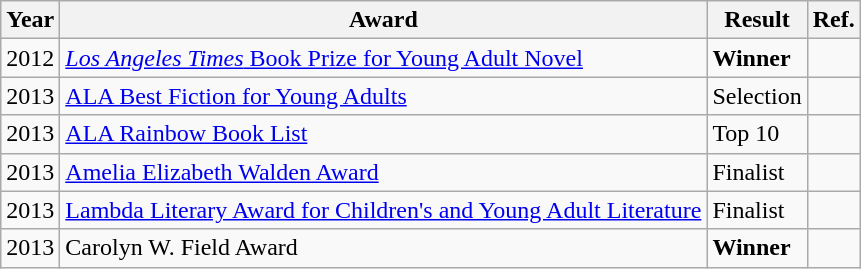<table class="wikitable sortable mw-collapsible">
<tr>
<th>Year</th>
<th>Award</th>
<th>Result</th>
<th>Ref.</th>
</tr>
<tr>
<td>2012</td>
<td><a href='#'><em>Los Angeles Times</em> Book Prize for Young Adult Novel</a></td>
<td><strong>Winner</strong></td>
<td></td>
</tr>
<tr>
<td>2013</td>
<td><a href='#'>ALA Best Fiction for Young Adults</a></td>
<td>Selection</td>
<td></td>
</tr>
<tr>
<td>2013</td>
<td><a href='#'>ALA Rainbow Book List</a></td>
<td>Top 10</td>
<td></td>
</tr>
<tr>
<td>2013</td>
<td><a href='#'>Amelia Elizabeth Walden Award</a></td>
<td>Finalist</td>
<td></td>
</tr>
<tr>
<td>2013</td>
<td><a href='#'>Lambda Literary Award for Children's and Young Adult Literature</a></td>
<td>Finalist</td>
<td></td>
</tr>
<tr>
<td>2013</td>
<td>Carolyn W. Field Award</td>
<td><strong>Winner</strong></td>
<td></td>
</tr>
</table>
